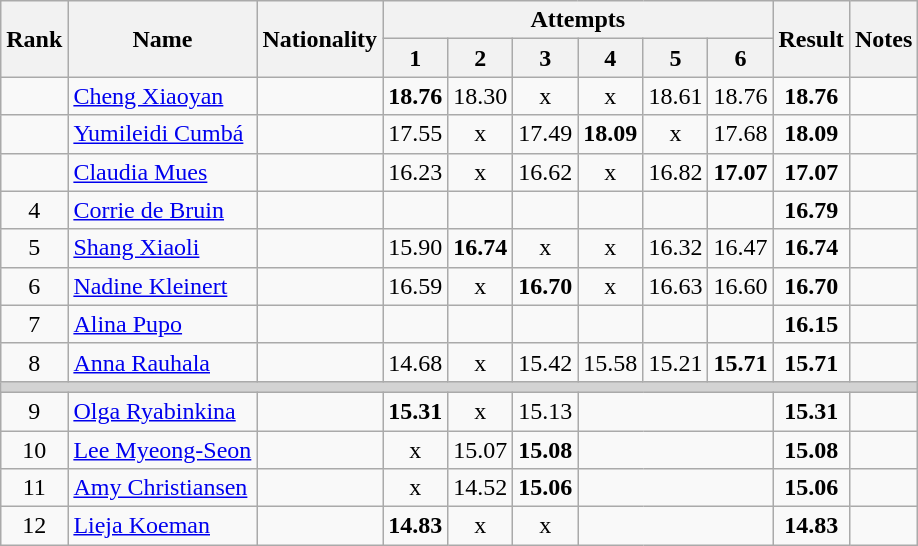<table class="wikitable sortable" style="text-align:center">
<tr>
<th rowspan=2>Rank</th>
<th rowspan=2>Name</th>
<th rowspan=2>Nationality</th>
<th colspan=6>Attempts</th>
<th rowspan=2>Result</th>
<th rowspan=2>Notes</th>
</tr>
<tr>
<th>1</th>
<th>2</th>
<th>3</th>
<th>4</th>
<th>5</th>
<th>6</th>
</tr>
<tr>
<td></td>
<td align=left><a href='#'>Cheng Xiaoyan</a></td>
<td align=left></td>
<td><strong>18.76</strong></td>
<td>18.30</td>
<td>x</td>
<td>x</td>
<td>18.61</td>
<td>18.76</td>
<td><strong>18.76</strong></td>
<td></td>
</tr>
<tr>
<td></td>
<td align=left><a href='#'>Yumileidi Cumbá</a></td>
<td align=left></td>
<td>17.55</td>
<td>x</td>
<td>17.49</td>
<td><strong>18.09</strong></td>
<td>x</td>
<td>17.68</td>
<td><strong>18.09</strong></td>
<td></td>
</tr>
<tr>
<td></td>
<td align=left><a href='#'>Claudia Mues</a></td>
<td align=left></td>
<td>16.23</td>
<td>x</td>
<td>16.62</td>
<td>x</td>
<td>16.82</td>
<td><strong>17.07</strong></td>
<td><strong>17.07</strong></td>
<td></td>
</tr>
<tr>
<td>4</td>
<td align=left><a href='#'>Corrie de Bruin</a></td>
<td align=left></td>
<td></td>
<td></td>
<td></td>
<td></td>
<td></td>
<td></td>
<td><strong>16.79</strong></td>
<td></td>
</tr>
<tr>
<td>5</td>
<td align=left><a href='#'>Shang Xiaoli</a></td>
<td align=left></td>
<td>15.90</td>
<td><strong>16.74</strong></td>
<td>x</td>
<td>x</td>
<td>16.32</td>
<td>16.47</td>
<td><strong>16.74</strong></td>
<td></td>
</tr>
<tr>
<td>6</td>
<td align=left><a href='#'>Nadine Kleinert</a></td>
<td align=left></td>
<td>16.59</td>
<td>x</td>
<td><strong>16.70</strong></td>
<td>x</td>
<td>16.63</td>
<td>16.60</td>
<td><strong>16.70</strong></td>
<td></td>
</tr>
<tr>
<td>7</td>
<td align=left><a href='#'>Alina Pupo</a></td>
<td align=left></td>
<td></td>
<td></td>
<td></td>
<td></td>
<td></td>
<td></td>
<td><strong>16.15</strong></td>
<td></td>
</tr>
<tr>
<td>8</td>
<td align=left><a href='#'>Anna Rauhala</a></td>
<td align=left></td>
<td>14.68</td>
<td>x</td>
<td>15.42</td>
<td>15.58</td>
<td>15.21</td>
<td><strong>15.71</strong></td>
<td><strong>15.71</strong></td>
<td></td>
</tr>
<tr>
<td colspan=11 bgcolor=lightgray></td>
</tr>
<tr>
<td>9</td>
<td align=left><a href='#'>Olga Ryabinkina</a></td>
<td align=left></td>
<td><strong>15.31</strong></td>
<td>x</td>
<td>15.13</td>
<td colspan=3></td>
<td><strong>15.31</strong></td>
<td></td>
</tr>
<tr>
<td>10</td>
<td align=left><a href='#'>Lee Myeong-Seon</a></td>
<td align=left></td>
<td>x</td>
<td>15.07</td>
<td><strong>15.08</strong></td>
<td colspan=3></td>
<td><strong>15.08</strong></td>
<td></td>
</tr>
<tr>
<td>11</td>
<td align=left><a href='#'>Amy Christiansen</a></td>
<td align=left></td>
<td>x</td>
<td>14.52</td>
<td><strong>15.06</strong></td>
<td colspan=3></td>
<td><strong>15.06</strong></td>
<td></td>
</tr>
<tr>
<td>12</td>
<td align=left><a href='#'>Lieja Koeman</a></td>
<td align=left></td>
<td><strong>14.83</strong></td>
<td>x</td>
<td>x</td>
<td colspan=3></td>
<td><strong>14.83</strong></td>
<td></td>
</tr>
</table>
